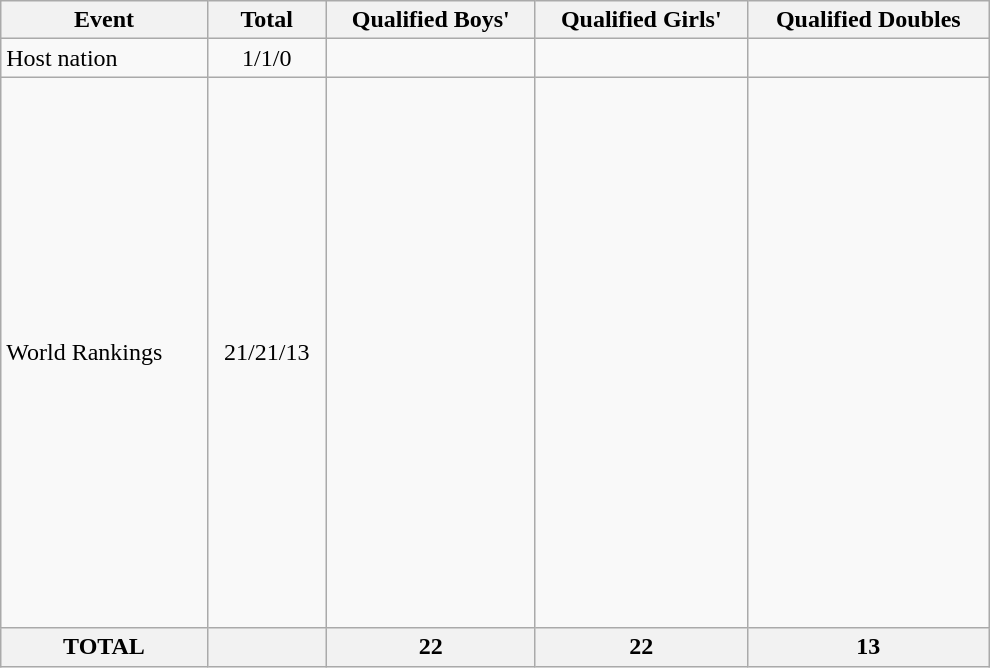<table class="wikitable" width=660>
<tr>
<th>Event</th>
<th>Total</th>
<th>Qualified Boys'</th>
<th>Qualified Girls'</th>
<th>Qualified Doubles</th>
</tr>
<tr>
<td>Host nation</td>
<td align="center">1/1/0</td>
<td></td>
<td></td>
<td><s></s></td>
</tr>
<tr>
<td>World Rankings</td>
<td align="center">21/21/13</td>
<td><br><br><br><br><br><br><br><br><br><br><br><br><br><br><br><br><br><br><br><br></td>
<td><br><br><br><br><br><br><br><br><br><br><br><br><br><br><br><br><br><br><br><br></td>
<td><br><br><br><br><br><br><br><br><br><br><br><br></td>
</tr>
<tr>
<th>TOTAL</th>
<th></th>
<th>22</th>
<th>22</th>
<th>13</th>
</tr>
</table>
